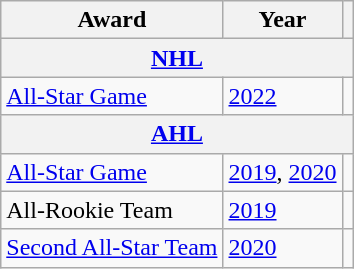<table class="wikitable">
<tr>
<th>Award</th>
<th>Year</th>
<th></th>
</tr>
<tr>
<th colspan="3"><a href='#'>NHL</a></th>
</tr>
<tr>
<td><a href='#'>All-Star Game</a></td>
<td><a href='#'>2022</a></td>
<td></td>
</tr>
<tr>
<th colspan="3"><a href='#'>AHL</a></th>
</tr>
<tr>
<td><a href='#'>All-Star Game</a></td>
<td><a href='#'>2019</a>, <a href='#'>2020</a></td>
<td></td>
</tr>
<tr>
<td>All-Rookie Team</td>
<td><a href='#'>2019</a></td>
<td></td>
</tr>
<tr>
<td><a href='#'>Second All-Star Team</a></td>
<td><a href='#'>2020</a></td>
<td></td>
</tr>
</table>
